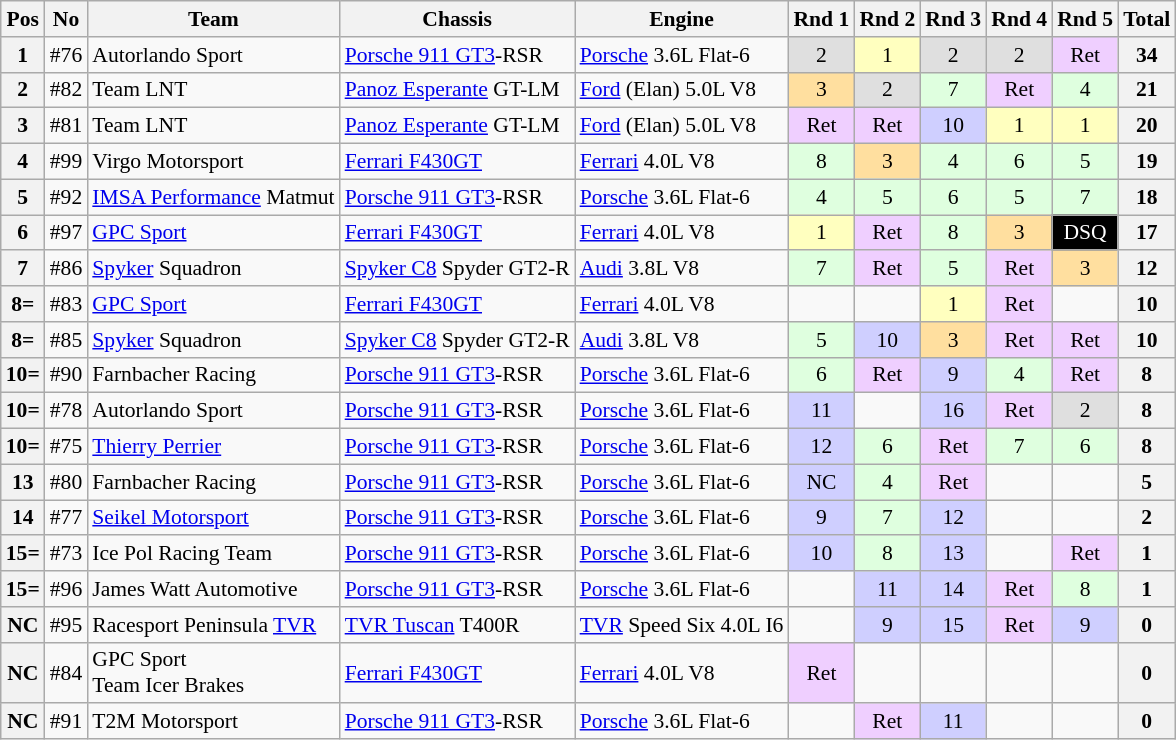<table class="wikitable" style="font-size: 90%; text-align:center;">
<tr>
<th>Pos</th>
<th>No</th>
<th>Team</th>
<th>Chassis</th>
<th>Engine</th>
<th>Rnd 1</th>
<th>Rnd 2</th>
<th>Rnd 3</th>
<th>Rnd 4</th>
<th>Rnd 5</th>
<th>Total</th>
</tr>
<tr>
<th>1</th>
<td>#76</td>
<td align="left"> Autorlando Sport</td>
<td align="left"><a href='#'>Porsche 911 GT3</a>-RSR</td>
<td align="left"><a href='#'>Porsche</a> 3.6L Flat-6</td>
<td style="background:#dfdfdf;">2</td>
<td style="background:#ffffbf;">1</td>
<td style="background:#dfdfdf;">2</td>
<td style="background:#dfdfdf;">2</td>
<td style="background:#efcfff;">Ret</td>
<th>34</th>
</tr>
<tr>
<th>2</th>
<td>#82</td>
<td align="left"> Team LNT</td>
<td align="left"><a href='#'>Panoz Esperante</a> GT-LM</td>
<td align="left"><a href='#'>Ford</a> (Elan) 5.0L V8</td>
<td style="background:#ffdf9f;">3</td>
<td style="background:#dfdfdf;">2</td>
<td style="background:#dfffdf;">7</td>
<td style="background:#efcfff;">Ret</td>
<td style="background:#dfffdf;">4</td>
<th>21</th>
</tr>
<tr>
<th>3</th>
<td>#81</td>
<td align="left"> Team LNT</td>
<td align="left"><a href='#'>Panoz Esperante</a> GT-LM</td>
<td align="left"><a href='#'>Ford</a> (Elan) 5.0L V8</td>
<td style="background:#efcfff;">Ret</td>
<td style="background:#efcfff;">Ret</td>
<td style="background:#cfcfff;">10</td>
<td style="background:#ffffbf;">1</td>
<td style="background:#ffffbf;">1</td>
<th>20</th>
</tr>
<tr>
<th>4</th>
<td>#99</td>
<td align="left"> Virgo Motorsport</td>
<td align="left"><a href='#'>Ferrari F430GT</a></td>
<td align="left"><a href='#'>Ferrari</a> 4.0L V8</td>
<td style="background:#dfffdf;">8</td>
<td style="background:#ffdf9f;">3</td>
<td style="background:#dfffdf;">4</td>
<td style="background:#dfffdf;">6</td>
<td style="background:#dfffdf;">5</td>
<th>19</th>
</tr>
<tr>
<th>5</th>
<td>#92</td>
<td align="left"> <a href='#'>IMSA Performance</a> Matmut</td>
<td align="left"><a href='#'>Porsche 911 GT3</a>-RSR</td>
<td align="left"><a href='#'>Porsche</a> 3.6L Flat-6</td>
<td style="background:#dfffdf;">4</td>
<td style="background:#dfffdf;">5</td>
<td style="background:#dfffdf;">6</td>
<td style="background:#dfffdf;">5</td>
<td style="background:#dfffdf;">7</td>
<th>18</th>
</tr>
<tr>
<th>6</th>
<td>#97</td>
<td align="left"> <a href='#'>GPC Sport</a></td>
<td align="left"><a href='#'>Ferrari F430GT</a></td>
<td align="left"><a href='#'>Ferrari</a> 4.0L V8</td>
<td style="background:#ffffbf;">1</td>
<td style="background:#efcfff;">Ret</td>
<td style="background:#dfffdf;">8</td>
<td style="background:#ffdf9f;">3</td>
<td style="background:#000000; color:white">DSQ</td>
<th>17</th>
</tr>
<tr>
<th>7</th>
<td>#86</td>
<td align="left"> <a href='#'>Spyker</a> Squadron</td>
<td align="left"><a href='#'>Spyker C8</a> Spyder GT2-R</td>
<td align="left"><a href='#'>Audi</a> 3.8L V8</td>
<td style="background:#dfffdf;">7</td>
<td style="background:#efcfff;">Ret</td>
<td style="background:#dfffdf;">5</td>
<td style="background:#efcfff;">Ret</td>
<td style="background:#ffdf9f;">3</td>
<th>12</th>
</tr>
<tr>
<th>8=</th>
<td>#83</td>
<td align="left"> <a href='#'>GPC Sport</a></td>
<td align="left"><a href='#'>Ferrari F430GT</a></td>
<td align="left"><a href='#'>Ferrari</a> 4.0L V8</td>
<td></td>
<td></td>
<td style="background:#ffffbf;">1</td>
<td style="background:#efcfff;">Ret</td>
<td></td>
<th>10</th>
</tr>
<tr>
<th>8=</th>
<td>#85</td>
<td align="left"> <a href='#'>Spyker</a> Squadron</td>
<td align="left"><a href='#'>Spyker C8</a> Spyder GT2-R</td>
<td align="left"><a href='#'>Audi</a> 3.8L V8</td>
<td style="background:#dfffdf;">5</td>
<td style="background:#cfcfff;">10</td>
<td style="background:#ffdf9f;">3</td>
<td style="background:#efcfff;">Ret</td>
<td style="background:#efcfff;">Ret</td>
<th>10</th>
</tr>
<tr>
<th>10=</th>
<td>#90</td>
<td align="left"> Farnbacher Racing</td>
<td align="left"><a href='#'>Porsche 911 GT3</a>-RSR</td>
<td align="left"><a href='#'>Porsche</a> 3.6L Flat-6</td>
<td style="background:#dfffdf;">6</td>
<td style="background:#efcfff;">Ret</td>
<td style="background:#cfcfff;">9</td>
<td style="background:#dfffdf;">4</td>
<td style="background:#efcfff;">Ret</td>
<th>8</th>
</tr>
<tr>
<th>10=</th>
<td>#78</td>
<td align="left"> Autorlando Sport</td>
<td align="left"><a href='#'>Porsche 911 GT3</a>-RSR</td>
<td align="left"><a href='#'>Porsche</a> 3.6L Flat-6</td>
<td style="background:#cfcfff;">11</td>
<td></td>
<td style="background:#cfcfff;">16</td>
<td style="background:#efcfff;">Ret</td>
<td style="background:#dfdfdf;">2</td>
<th>8</th>
</tr>
<tr>
<th>10=</th>
<td>#75</td>
<td align="left"> <a href='#'>Thierry Perrier</a></td>
<td align="left"><a href='#'>Porsche 911 GT3</a>-RSR</td>
<td align="left"><a href='#'>Porsche</a> 3.6L Flat-6</td>
<td style="background:#cfcfff;">12</td>
<td style="background:#dfffdf;">6</td>
<td style="background:#efcfff;">Ret</td>
<td style="background:#dfffdf;">7</td>
<td style="background:#dfffdf;">6</td>
<th>8</th>
</tr>
<tr>
<th>13</th>
<td>#80</td>
<td align="left"> Farnbacher Racing</td>
<td align="left"><a href='#'>Porsche 911 GT3</a>-RSR</td>
<td align="left"><a href='#'>Porsche</a> 3.6L Flat-6</td>
<td style="background:#cfcfff;">NC</td>
<td style="background:#dfffdf;">4</td>
<td style="background:#efcfff;">Ret</td>
<td></td>
<td></td>
<th>5</th>
</tr>
<tr>
<th>14</th>
<td>#77</td>
<td align="left"> <a href='#'>Seikel Motorsport</a></td>
<td align="left"><a href='#'>Porsche 911 GT3</a>-RSR</td>
<td align="left"><a href='#'>Porsche</a> 3.6L Flat-6</td>
<td style="background:#cfcfff;">9</td>
<td style="background:#dfffdf;">7</td>
<td style="background:#cfcfff;">12</td>
<td></td>
<td></td>
<th>2</th>
</tr>
<tr>
<th>15=</th>
<td>#73</td>
<td align="left"> Ice Pol Racing Team</td>
<td align="left"><a href='#'>Porsche 911 GT3</a>-RSR</td>
<td align="left"><a href='#'>Porsche</a> 3.6L Flat-6</td>
<td style="background:#cfcfff;">10</td>
<td style="background:#dfffdf;">8</td>
<td style="background:#cfcfff;">13</td>
<td></td>
<td style="background:#efcfff;">Ret</td>
<th>1</th>
</tr>
<tr>
<th>15=</th>
<td>#96</td>
<td align="left"> James Watt Automotive</td>
<td align="left"><a href='#'>Porsche 911 GT3</a>-RSR</td>
<td align="left"><a href='#'>Porsche</a> 3.6L Flat-6</td>
<td></td>
<td style="background:#cfcfff;">11</td>
<td style="background:#cfcfff;">14</td>
<td style="background:#efcfff;">Ret</td>
<td style="background:#dfffdf;">8</td>
<th>1</th>
</tr>
<tr>
<th>NC</th>
<td>#95</td>
<td align="left"> Racesport Peninsula <a href='#'>TVR</a></td>
<td align="left"><a href='#'>TVR Tuscan</a> T400R</td>
<td align="left"><a href='#'>TVR</a> Speed Six 4.0L I6</td>
<td></td>
<td style="background:#cfcfff;">9</td>
<td style="background:#cfcfff;">15</td>
<td style="background:#efcfff;">Ret</td>
<td style="background:#cfcfff;">9</td>
<th>0</th>
</tr>
<tr>
<th>NC</th>
<td>#84</td>
<td align="left"> GPC Sport<br> Team Icer Brakes</td>
<td align="left"><a href='#'>Ferrari F430GT</a></td>
<td align="left"><a href='#'>Ferrari</a> 4.0L V8</td>
<td style="background:#efcfff;">Ret</td>
<td></td>
<td></td>
<td></td>
<td></td>
<th>0</th>
</tr>
<tr>
<th>NC</th>
<td>#91</td>
<td align="left"> T2M Motorsport</td>
<td align="left"><a href='#'>Porsche 911 GT3</a>-RSR</td>
<td align="left"><a href='#'>Porsche</a> 3.6L Flat-6</td>
<td></td>
<td style="background:#efcfff;">Ret</td>
<td style="background:#cfcfff;">11</td>
<td></td>
<td></td>
<th>0</th>
</tr>
</table>
